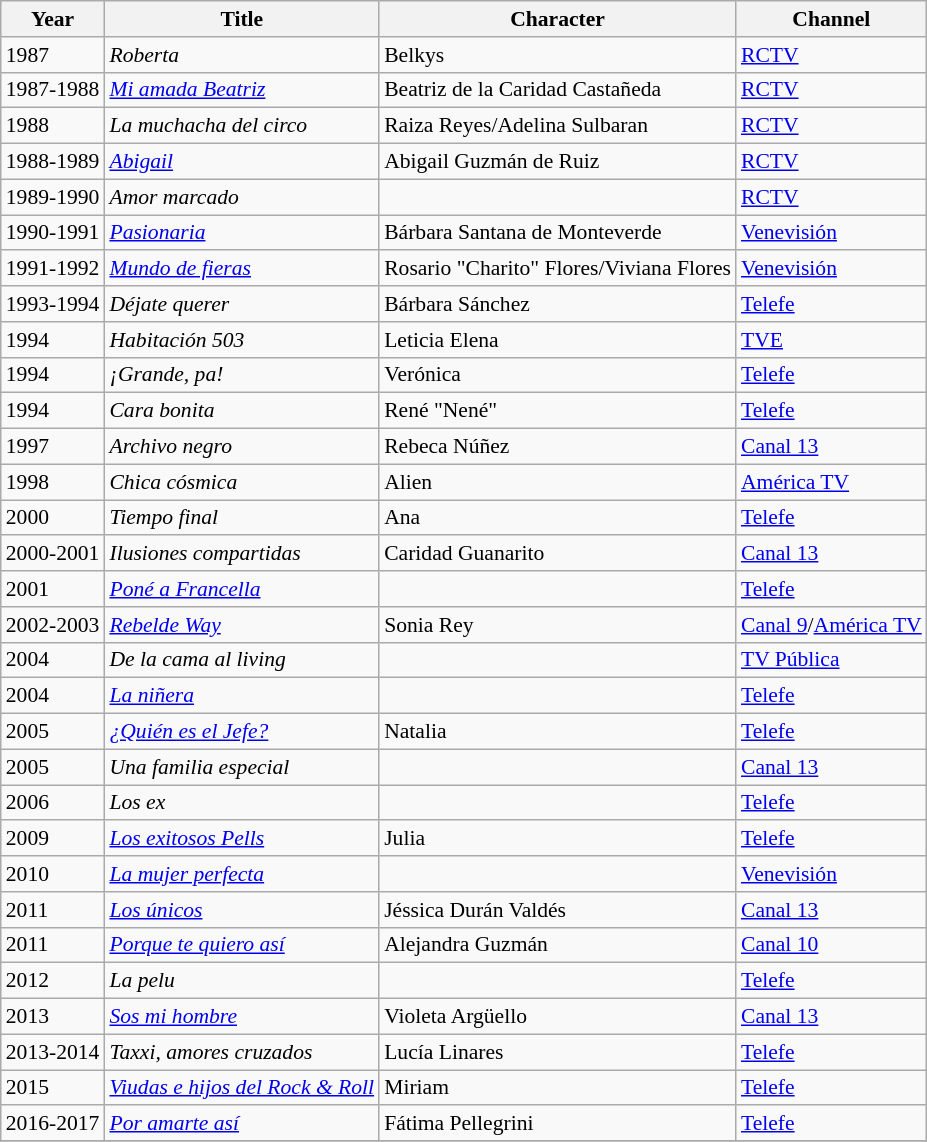<table class="wikitable" style="font-size: 90%;">
<tr>
<th>Year</th>
<th>Title</th>
<th>Character</th>
<th>Channel</th>
</tr>
<tr>
<td>1987</td>
<td><em>Roberta</em></td>
<td>Belkys</td>
<td><a href='#'>RCTV</a></td>
</tr>
<tr>
<td>1987-1988</td>
<td><em><a href='#'>Mi amada Beatriz</a></em></td>
<td>Beatriz de la Caridad Castañeda</td>
<td><a href='#'>RCTV</a></td>
</tr>
<tr>
<td>1988</td>
<td><em>La muchacha del circo</em></td>
<td>Raiza Reyes/Adelina Sulbaran</td>
<td><a href='#'>RCTV</a></td>
</tr>
<tr>
<td>1988-1989</td>
<td><em><a href='#'>Abigail</a></em></td>
<td>Abigail Guzmán de Ruiz</td>
<td><a href='#'>RCTV</a></td>
</tr>
<tr>
<td>1989-1990</td>
<td><em>Amor marcado</em></td>
<td></td>
<td><a href='#'>RCTV</a></td>
</tr>
<tr>
<td>1990-1991</td>
<td><em><a href='#'>Pasionaria</a></em></td>
<td>Bárbara Santana de Monteverde</td>
<td><a href='#'>Venevisión</a></td>
</tr>
<tr>
<td>1991-1992</td>
<td><em><a href='#'>Mundo de fieras</a></em></td>
<td>Rosario "Charito" Flores/Viviana Flores</td>
<td><a href='#'>Venevisión</a></td>
</tr>
<tr>
<td>1993-1994</td>
<td><em>Déjate querer</em></td>
<td>Bárbara Sánchez</td>
<td><a href='#'>Telefe</a></td>
</tr>
<tr>
<td>1994</td>
<td><em>Habitación 503</em></td>
<td>Leticia Elena</td>
<td><a href='#'>TVE</a></td>
</tr>
<tr>
<td>1994</td>
<td><em>¡Grande, pa!</em></td>
<td>Verónica</td>
<td><a href='#'>Telefe</a></td>
</tr>
<tr>
<td>1994</td>
<td><em>Cara bonita</em></td>
<td>René "Nené"</td>
<td><a href='#'>Telefe</a></td>
</tr>
<tr>
<td>1997</td>
<td><em>Archivo negro</em></td>
<td>Rebeca Núñez</td>
<td><a href='#'>Canal 13</a></td>
</tr>
<tr>
<td>1998</td>
<td><em>Chica cósmica</em></td>
<td>Alien</td>
<td><a href='#'>América TV</a></td>
</tr>
<tr>
<td>2000</td>
<td><em>Tiempo final</em></td>
<td>Ana</td>
<td><a href='#'>Telefe</a></td>
</tr>
<tr>
<td>2000-2001</td>
<td><em>Ilusiones compartidas</em></td>
<td>Caridad Guanarito</td>
<td><a href='#'>Canal 13</a></td>
</tr>
<tr>
<td>2001</td>
<td><em><a href='#'>Poné a Francella</a></em></td>
<td></td>
<td><a href='#'>Telefe</a></td>
</tr>
<tr>
<td>2002-2003</td>
<td><em><a href='#'>Rebelde Way</a></em></td>
<td>Sonia Rey</td>
<td><a href='#'>Canal 9</a>/<a href='#'>América TV</a></td>
</tr>
<tr>
<td>2004</td>
<td><em>De la cama al living</em></td>
<td></td>
<td><a href='#'>TV Pública</a></td>
</tr>
<tr>
<td>2004</td>
<td><em><a href='#'>La niñera</a></em></td>
<td></td>
<td><a href='#'>Telefe</a></td>
</tr>
<tr>
<td>2005</td>
<td><em><a href='#'>¿Quién es el Jefe?</a></em></td>
<td>Natalia</td>
<td><a href='#'>Telefe</a></td>
</tr>
<tr>
<td>2005</td>
<td><em>Una familia especial</em></td>
<td></td>
<td><a href='#'>Canal 13</a></td>
</tr>
<tr>
<td>2006</td>
<td><em>Los ex</em></td>
<td></td>
<td><a href='#'>Telefe</a></td>
</tr>
<tr>
<td>2009</td>
<td><em><a href='#'>Los exitosos Pells</a></em></td>
<td>Julia</td>
<td><a href='#'>Telefe</a></td>
</tr>
<tr>
<td>2010</td>
<td><em><a href='#'>La mujer perfecta</a></em></td>
<td></td>
<td><a href='#'>Venevisión</a></td>
</tr>
<tr>
<td>2011</td>
<td><em><a href='#'>Los únicos</a></em></td>
<td>Jéssica Durán Valdés</td>
<td><a href='#'>Canal 13</a></td>
</tr>
<tr>
<td>2011</td>
<td><em><a href='#'>Porque te quiero así</a></em></td>
<td>Alejandra Guzmán</td>
<td><a href='#'>Canal 10</a></td>
</tr>
<tr>
<td>2012</td>
<td><em>La pelu</em></td>
<td></td>
<td><a href='#'>Telefe</a></td>
</tr>
<tr>
<td>2013</td>
<td><em><a href='#'>Sos mi hombre</a></em></td>
<td>Violeta Argüello</td>
<td><a href='#'>Canal 13</a></td>
</tr>
<tr>
<td>2013-2014</td>
<td><em>Taxxi, amores cruzados</em></td>
<td>Lucía Linares</td>
<td><a href='#'>Telefe</a></td>
</tr>
<tr>
<td>2015</td>
<td><em><a href='#'>Viudas e hijos del Rock & Roll</a></em></td>
<td>Miriam</td>
<td><a href='#'>Telefe</a></td>
</tr>
<tr>
<td>2016-2017</td>
<td><em><a href='#'>Por amarte así</a></em></td>
<td>Fátima Pellegrini</td>
<td><a href='#'>Telefe</a></td>
</tr>
<tr>
</tr>
</table>
